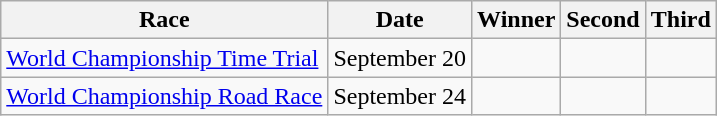<table class="wikitable">
<tr>
<th>Race</th>
<th>Date</th>
<th>Winner</th>
<th>Second</th>
<th>Third</th>
</tr>
<tr>
<td><a href='#'>World Championship Time Trial</a></td>
<td>September 20</td>
<td></td>
<td></td>
<td></td>
</tr>
<tr>
<td><a href='#'>World Championship Road Race</a></td>
<td>September 24</td>
<td></td>
<td></td>
<td></td>
</tr>
</table>
